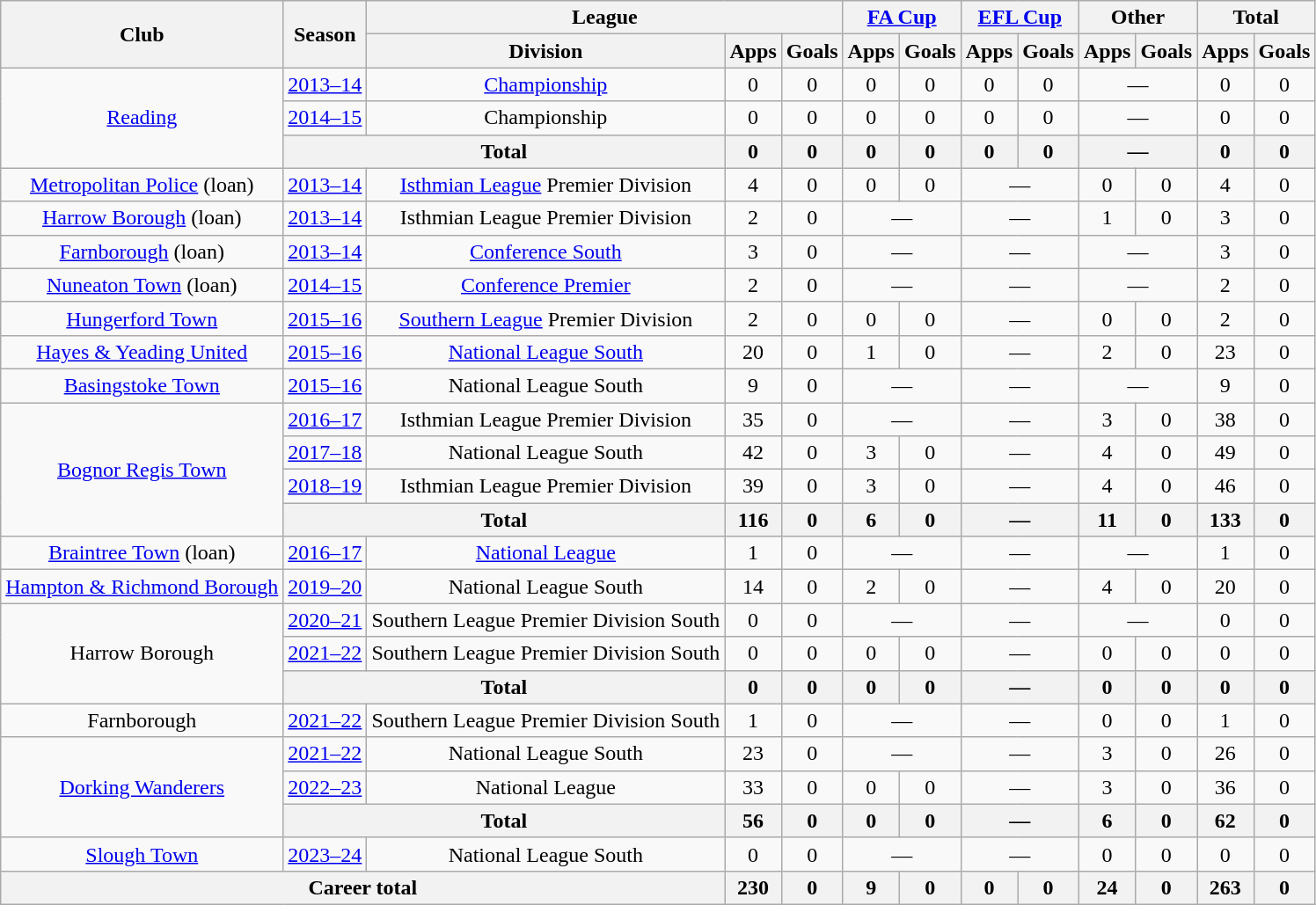<table class="wikitable" style="text-align:center">
<tr>
<th rowspan="2">Club</th>
<th rowspan="2">Season</th>
<th colspan="3">League</th>
<th colspan="2"><a href='#'>FA Cup</a></th>
<th colspan="2"><a href='#'>EFL Cup</a></th>
<th colspan="2">Other</th>
<th colspan="2">Total</th>
</tr>
<tr>
<th>Division</th>
<th>Apps</th>
<th>Goals</th>
<th>Apps</th>
<th>Goals</th>
<th>Apps</th>
<th>Goals</th>
<th>Apps</th>
<th>Goals</th>
<th>Apps</th>
<th>Goals</th>
</tr>
<tr>
<td rowspan="3"><a href='#'>Reading</a></td>
<td><a href='#'>2013–14</a></td>
<td><a href='#'>Championship</a></td>
<td>0</td>
<td>0</td>
<td>0</td>
<td>0</td>
<td>0</td>
<td>0</td>
<td colspan="2">—</td>
<td>0</td>
<td>0</td>
</tr>
<tr>
<td><a href='#'>2014–15</a></td>
<td>Championship</td>
<td>0</td>
<td>0</td>
<td>0</td>
<td>0</td>
<td>0</td>
<td>0</td>
<td colspan="2">—</td>
<td>0</td>
<td>0</td>
</tr>
<tr>
<th colspan=2>Total</th>
<th>0</th>
<th>0</th>
<th>0</th>
<th>0</th>
<th>0</th>
<th>0</th>
<th colspan="2">—</th>
<th>0</th>
<th>0</th>
</tr>
<tr>
<td rowspan="1"><a href='#'>Metropolitan Police</a> (loan)</td>
<td><a href='#'>2013–14</a></td>
<td><a href='#'>Isthmian League</a> Premier Division</td>
<td>4</td>
<td>0</td>
<td>0</td>
<td>0</td>
<td colspan="2">—</td>
<td>0</td>
<td>0</td>
<td>4</td>
<td>0</td>
</tr>
<tr>
<td rowspan="1"><a href='#'>Harrow Borough</a> (loan)</td>
<td><a href='#'>2013–14</a></td>
<td>Isthmian League Premier Division</td>
<td>2</td>
<td>0</td>
<td colspan="2">—</td>
<td colspan="2">—</td>
<td>1</td>
<td>0</td>
<td>3</td>
<td>0</td>
</tr>
<tr>
<td rowspan="1"><a href='#'>Farnborough</a> (loan)</td>
<td><a href='#'>2013–14</a></td>
<td><a href='#'>Conference South</a></td>
<td>3</td>
<td>0</td>
<td colspan="2">—</td>
<td colspan="2">—</td>
<td colspan="2">—</td>
<td>3</td>
<td>0</td>
</tr>
<tr>
<td rowspan="1"><a href='#'>Nuneaton Town</a> (loan)</td>
<td><a href='#'>2014–15</a></td>
<td><a href='#'>Conference Premier</a></td>
<td>2</td>
<td>0</td>
<td colspan="2">—</td>
<td colspan="2">—</td>
<td colspan="2">—</td>
<td>2</td>
<td>0</td>
</tr>
<tr>
<td rowspan="1"><a href='#'>Hungerford Town</a></td>
<td><a href='#'>2015–16</a></td>
<td><a href='#'>Southern League</a> Premier Division</td>
<td>2</td>
<td>0</td>
<td>0</td>
<td>0</td>
<td colspan="2">—</td>
<td>0</td>
<td>0</td>
<td>2</td>
<td>0</td>
</tr>
<tr>
<td rowspan="1"><a href='#'>Hayes & Yeading United</a></td>
<td><a href='#'>2015–16</a></td>
<td><a href='#'>National League South</a></td>
<td>20</td>
<td>0</td>
<td>1</td>
<td>0</td>
<td colspan="2">—</td>
<td>2</td>
<td>0</td>
<td>23</td>
<td>0</td>
</tr>
<tr>
<td rowspan="1"><a href='#'>Basingstoke Town</a></td>
<td><a href='#'>2015–16</a></td>
<td>National League South</td>
<td>9</td>
<td>0</td>
<td colspan="2">—</td>
<td colspan="2">—</td>
<td colspan="2">—</td>
<td>9</td>
<td>0</td>
</tr>
<tr>
<td rowspan="4"><a href='#'>Bognor Regis Town</a></td>
<td><a href='#'>2016–17</a></td>
<td>Isthmian League Premier Division</td>
<td>35</td>
<td>0</td>
<td colspan="2">—</td>
<td colspan="2">—</td>
<td>3</td>
<td>0</td>
<td>38</td>
<td>0</td>
</tr>
<tr>
<td><a href='#'>2017–18</a></td>
<td>National League South</td>
<td>42</td>
<td>0</td>
<td>3</td>
<td>0</td>
<td colspan="2">—</td>
<td>4</td>
<td>0</td>
<td>49</td>
<td>0</td>
</tr>
<tr>
<td><a href='#'>2018–19</a></td>
<td>Isthmian League Premier Division</td>
<td>39</td>
<td>0</td>
<td>3</td>
<td>0</td>
<td colspan="2">—</td>
<td>4</td>
<td>0</td>
<td>46</td>
<td>0</td>
</tr>
<tr>
<th colspan=2>Total</th>
<th>116</th>
<th>0</th>
<th>6</th>
<th>0</th>
<th colspan="2">—</th>
<th>11</th>
<th>0</th>
<th>133</th>
<th>0</th>
</tr>
<tr>
<td rowspan="1"><a href='#'>Braintree Town</a> (loan)</td>
<td><a href='#'>2016–17</a></td>
<td><a href='#'>National League</a></td>
<td>1</td>
<td>0</td>
<td colspan="2">—</td>
<td colspan="2">—</td>
<td colspan="2">—</td>
<td>1</td>
<td>0</td>
</tr>
<tr>
<td rowspan="1"><a href='#'>Hampton & Richmond Borough</a></td>
<td><a href='#'>2019–20</a></td>
<td>National League South</td>
<td>14</td>
<td>0</td>
<td>2</td>
<td>0</td>
<td colspan="2">—</td>
<td>4</td>
<td>0</td>
<td>20</td>
<td>0</td>
</tr>
<tr>
<td rowspan="3">Harrow Borough</td>
<td><a href='#'>2020–21</a></td>
<td>Southern League Premier Division South</td>
<td>0</td>
<td>0</td>
<td colspan="2">—</td>
<td colspan="2">—</td>
<td colspan="2">—</td>
<td>0</td>
<td>0</td>
</tr>
<tr>
<td><a href='#'>2021–22</a></td>
<td>Southern League Premier Division South</td>
<td>0</td>
<td>0</td>
<td>0</td>
<td>0</td>
<td colspan="2">—</td>
<td>0</td>
<td>0</td>
<td>0</td>
<td>0</td>
</tr>
<tr>
<th colspan=2>Total</th>
<th>0</th>
<th>0</th>
<th>0</th>
<th>0</th>
<th colspan="2">—</th>
<th>0</th>
<th>0</th>
<th>0</th>
<th>0</th>
</tr>
<tr>
<td rowspan="1">Farnborough</td>
<td><a href='#'>2021–22</a></td>
<td>Southern League Premier Division South</td>
<td>1</td>
<td>0</td>
<td colspan="2">—</td>
<td colspan="2">—</td>
<td>0</td>
<td>0</td>
<td>1</td>
<td>0</td>
</tr>
<tr>
<td rowspan="3"><a href='#'>Dorking Wanderers</a></td>
<td><a href='#'>2021–22</a></td>
<td>National League South</td>
<td>23</td>
<td>0</td>
<td colspan="2">—</td>
<td colspan="2">—</td>
<td>3</td>
<td>0</td>
<td>26</td>
<td>0</td>
</tr>
<tr>
<td><a href='#'>2022–23</a></td>
<td>National League</td>
<td>33</td>
<td>0</td>
<td>0</td>
<td>0</td>
<td colspan="2">—</td>
<td>3</td>
<td>0</td>
<td>36</td>
<td>0</td>
</tr>
<tr>
<th colspan=2>Total</th>
<th>56</th>
<th>0</th>
<th>0</th>
<th>0</th>
<th colspan="2">—</th>
<th>6</th>
<th>0</th>
<th>62</th>
<th>0</th>
</tr>
<tr>
<td rowspan="1"><a href='#'>Slough Town</a></td>
<td><a href='#'>2023–24</a></td>
<td>National League South</td>
<td>0</td>
<td>0</td>
<td colspan="2">—</td>
<td colspan="2">—</td>
<td>0</td>
<td>0</td>
<td>0</td>
<td>0</td>
</tr>
<tr>
<th colspan=3>Career total</th>
<th>230</th>
<th>0</th>
<th>9</th>
<th>0</th>
<th>0</th>
<th>0</th>
<th>24</th>
<th>0</th>
<th>263</th>
<th>0</th>
</tr>
</table>
